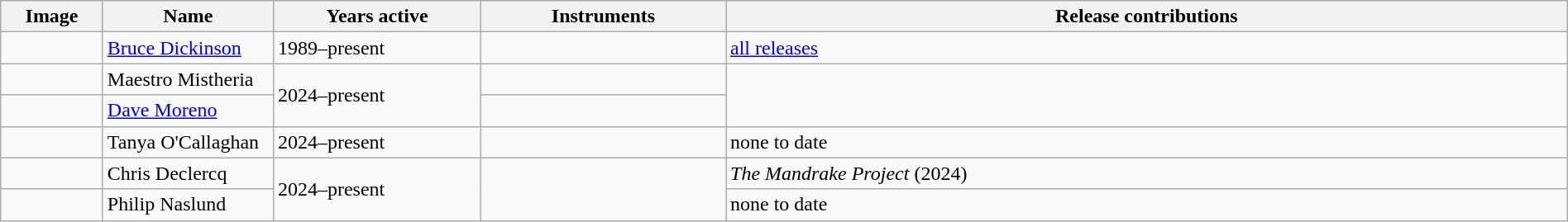<table class="wikitable" width="100%" border="1">
<tr>
<th width="75">Image</th>
<th width="130">Name</th>
<th width="160">Years active</th>
<th width="190">Instruments</th>
<th>Release contributions</th>
</tr>
<tr>
<td></td>
<td><a href='#'>Bruce Dickinson</a></td>
<td>1989–present</td>
<td></td>
<td><a href='#'>all releases</a></td>
</tr>
<tr>
<td></td>
<td>Maestro Mistheria </td>
<td rowspan="2">2024–present </td>
<td></td>
<td rowspan="2"></td>
</tr>
<tr>
<td></td>
<td><a href='#'>Dave Moreno</a></td>
<td></td>
</tr>
<tr>
<td></td>
<td>Tanya O'Callaghan</td>
<td>2024–present </td>
<td></td>
<td>none to date</td>
</tr>
<tr>
<td></td>
<td>Chris Declercq</td>
<td rowspan="2">2024–present</td>
<td rowspan="2"></td>
<td><em>The Mandrake Project</em> (2024) </td>
</tr>
<tr>
<td></td>
<td>Philip Naslund</td>
<td>none to date</td>
</tr>
</table>
